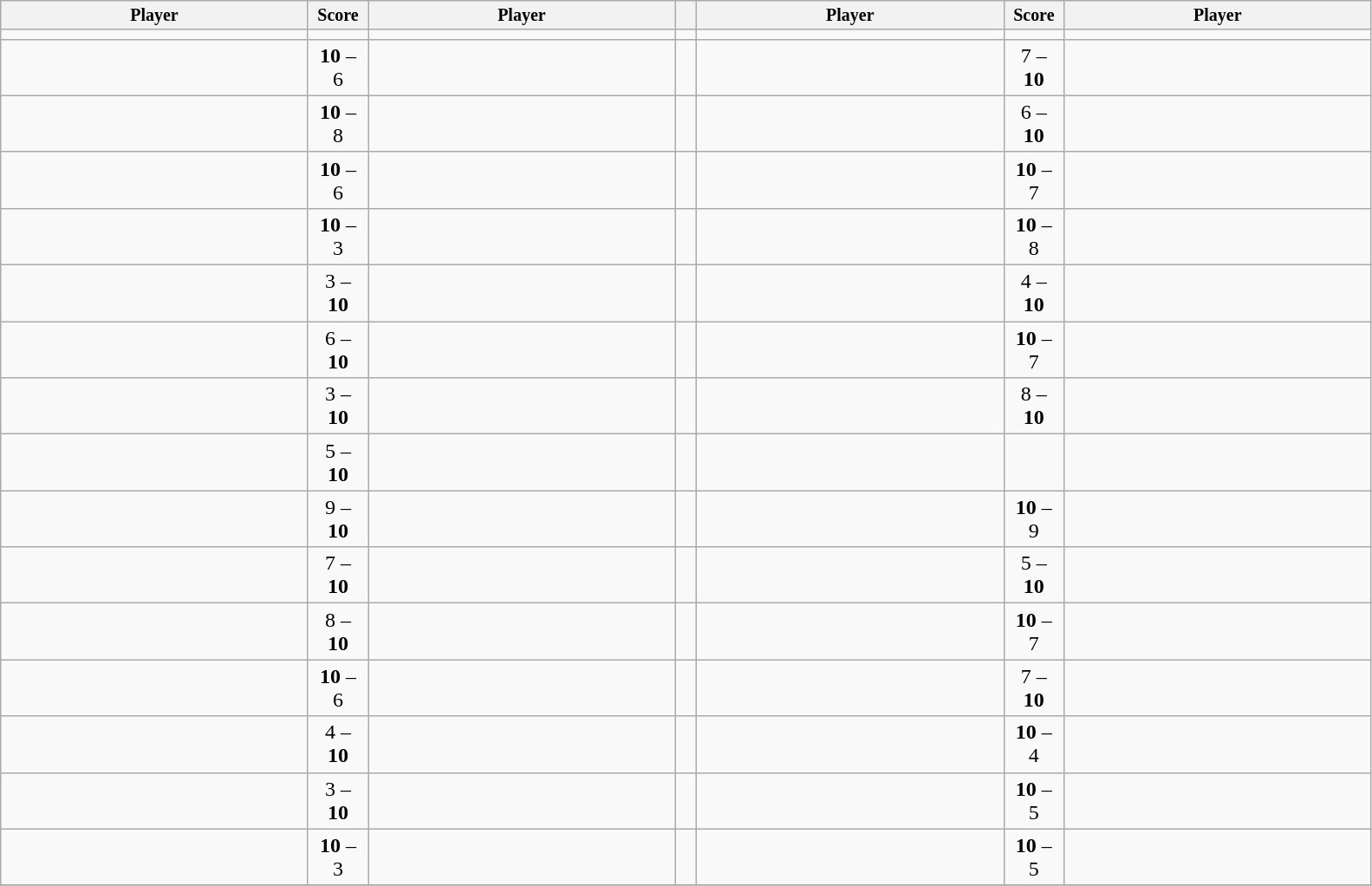<table class="wikitable">
<tr style="font-size:10pt;font-weight:bold">
<th width=230>Player</th>
<th width=40>Score</th>
<th width=230>Player</th>
<th width=10></th>
<th width=230>Player</th>
<th width=40>Score</th>
<th width=230>Player</th>
</tr>
<tr>
<td></td>
<td align=center></td>
<td></td>
<td></td>
<td></td>
<td align=center></td>
<td></td>
</tr>
<tr>
<td></td>
<td align=center><strong>10</strong> – 6</td>
<td></td>
<td></td>
<td></td>
<td align=center>7 – <strong>10</strong></td>
<td></td>
</tr>
<tr>
<td></td>
<td align=center><strong>10</strong> – 8</td>
<td></td>
<td></td>
<td></td>
<td align=center>6 – <strong>10</strong></td>
<td></td>
</tr>
<tr>
<td></td>
<td align=center><strong>10</strong> – 6</td>
<td></td>
<td></td>
<td></td>
<td align=center><strong>10</strong> – 7</td>
<td></td>
</tr>
<tr>
<td></td>
<td align=center><strong>10</strong> – 3</td>
<td></td>
<td></td>
<td></td>
<td align=center><strong>10</strong> – 8</td>
<td></td>
</tr>
<tr>
<td></td>
<td align=center>3 – <strong>10</strong></td>
<td></td>
<td></td>
<td></td>
<td align=center>4 – <strong>10</strong></td>
<td></td>
</tr>
<tr>
<td></td>
<td align=center>6 – <strong>10</strong></td>
<td></td>
<td></td>
<td></td>
<td align=center><strong>10</strong> – 7</td>
<td></td>
</tr>
<tr>
<td></td>
<td align=center>3 – <strong>10</strong></td>
<td></td>
<td></td>
<td></td>
<td align=center>8 – <strong>10</strong></td>
<td></td>
</tr>
<tr>
<td></td>
<td align=center>5 – <strong>10</strong></td>
<td></td>
<td></td>
<td></td>
<td align=center></td>
<td></td>
</tr>
<tr>
<td></td>
<td align=center>9 – <strong>10</strong></td>
<td></td>
<td></td>
<td></td>
<td align=center><strong>10</strong> – 9</td>
<td></td>
</tr>
<tr>
<td></td>
<td align=center>7 – <strong>10</strong></td>
<td></td>
<td></td>
<td></td>
<td align=center>5 – <strong>10</strong></td>
<td></td>
</tr>
<tr>
<td></td>
<td align=center>8 – <strong>10</strong></td>
<td></td>
<td></td>
<td></td>
<td align=center><strong>10</strong> – 7</td>
<td></td>
</tr>
<tr>
<td></td>
<td align=center><strong>10</strong> – 6</td>
<td></td>
<td></td>
<td></td>
<td align=center>7 – <strong>10</strong></td>
<td></td>
</tr>
<tr>
<td></td>
<td align=center>4 – <strong>10</strong></td>
<td></td>
<td></td>
<td></td>
<td align=center><strong>10</strong> – 4</td>
<td></td>
</tr>
<tr>
<td></td>
<td align=center>3 – <strong>10</strong></td>
<td></td>
<td></td>
<td></td>
<td align=center><strong>10</strong> – 5</td>
<td></td>
</tr>
<tr>
<td></td>
<td align=center><strong>10</strong> – 3</td>
<td></td>
<td></td>
<td></td>
<td align=center><strong>10</strong> – 5</td>
<td></td>
</tr>
<tr>
</tr>
</table>
